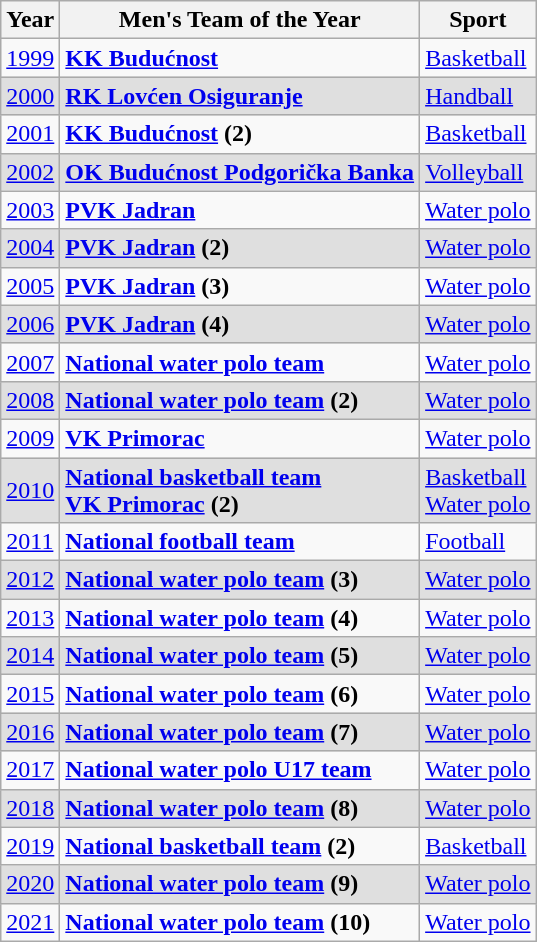<table class="wikitable">
<tr>
<th><strong>Year</strong></th>
<th><strong>Men's Team of the Year</strong></th>
<th><strong>Sport</strong></th>
</tr>
<tr>
<td><a href='#'>1999</a></td>
<td><strong><a href='#'>KK Budućnost</a></strong></td>
<td> <a href='#'>Basketball</a></td>
</tr>
<tr bgcolor=#DFDFDF>
<td><a href='#'>2000</a></td>
<td><strong><a href='#'>RK Lovćen Osiguranje</a></strong></td>
<td> <a href='#'>Handball</a></td>
</tr>
<tr>
<td><a href='#'>2001</a></td>
<td><strong><a href='#'>KK Budućnost</a> (2)</strong></td>
<td> <a href='#'>Basketball</a></td>
</tr>
<tr bgcolor=#DFDFDF>
<td><a href='#'>2002</a></td>
<td><strong><a href='#'>OK Budućnost Podgorička Banka</a></strong></td>
<td> <a href='#'>Volleyball</a></td>
</tr>
<tr>
<td><a href='#'>2003</a></td>
<td><strong><a href='#'>PVK Jadran</a></strong></td>
<td> <a href='#'>Water polo</a></td>
</tr>
<tr bgcolor=#DFDFDF>
<td><a href='#'>2004</a></td>
<td><strong><a href='#'>PVK Jadran</a> (2)</strong></td>
<td> <a href='#'>Water polo</a></td>
</tr>
<tr>
<td><a href='#'>2005</a></td>
<td><strong><a href='#'>PVK Jadran</a> (3)</strong></td>
<td> <a href='#'>Water polo</a></td>
</tr>
<tr bgcolor=#DFDFDF>
<td><a href='#'>2006</a></td>
<td><strong><a href='#'>PVK Jadran</a> (4)</strong></td>
<td> <a href='#'>Water polo</a></td>
</tr>
<tr>
<td><a href='#'>2007</a></td>
<td><strong><a href='#'>National water polo team</a></strong></td>
<td> <a href='#'>Water polo</a></td>
</tr>
<tr bgcolor=#DFDFDF>
<td><a href='#'>2008</a></td>
<td><strong><a href='#'>National water polo team</a> (2)</strong></td>
<td> <a href='#'>Water polo</a></td>
</tr>
<tr>
<td><a href='#'>2009</a></td>
<td><strong><a href='#'>VK Primorac</a></strong></td>
<td> <a href='#'>Water polo</a></td>
</tr>
<tr bgcolor=#DFDFDF>
<td><a href='#'>2010</a></td>
<td><strong><a href='#'>National basketball team</a></strong> <br><strong><a href='#'>VK Primorac</a> (2)</strong></td>
<td> <a href='#'>Basketball</a><br> <a href='#'>Water polo</a></td>
</tr>
<tr>
<td><a href='#'>2011</a></td>
<td><strong><a href='#'>National football team</a></strong></td>
<td> <a href='#'>Football</a></td>
</tr>
<tr bgcolor=#DFDFDF>
<td><a href='#'>2012</a></td>
<td><strong><a href='#'>National water polo team</a> (3)</strong></td>
<td> <a href='#'>Water polo</a></td>
</tr>
<tr>
<td><a href='#'>2013</a></td>
<td><strong><a href='#'>National water polo team</a> (4)</strong></td>
<td> <a href='#'>Water polo</a></td>
</tr>
<tr bgcolor=#DFDFDF>
<td><a href='#'>2014</a></td>
<td><strong><a href='#'>National water polo team</a> (5)</strong></td>
<td> <a href='#'>Water polo</a></td>
</tr>
<tr>
<td><a href='#'>2015</a></td>
<td><strong><a href='#'>National water polo team</a> (6)</strong></td>
<td> <a href='#'>Water polo</a></td>
</tr>
<tr bgcolor=#DFDFDF>
<td><a href='#'>2016</a></td>
<td><strong><a href='#'>National water polo team</a> (7)</strong></td>
<td> <a href='#'>Water polo</a></td>
</tr>
<tr>
<td><a href='#'>2017</a></td>
<td><strong><a href='#'>National water polo U17 team</a></strong></td>
<td> <a href='#'>Water polo</a></td>
</tr>
<tr bgcolor=#DFDFDF>
<td><a href='#'>2018</a></td>
<td><strong><a href='#'>National water polo team</a> (8)</strong></td>
<td> <a href='#'>Water polo</a></td>
</tr>
<tr>
<td><a href='#'>2019</a></td>
<td><strong><a href='#'>National basketball team</a> (2)</strong></td>
<td> <a href='#'>Basketball</a></td>
</tr>
<tr bgcolor=#DFDFDF>
<td><a href='#'>2020</a></td>
<td><strong><a href='#'>National water polo team</a> (9)</strong></td>
<td> <a href='#'>Water polo</a></td>
</tr>
<tr>
<td><a href='#'>2021</a></td>
<td><strong><a href='#'>National water polo team</a> (10)</strong></td>
<td> <a href='#'>Water polo</a></td>
</tr>
</table>
